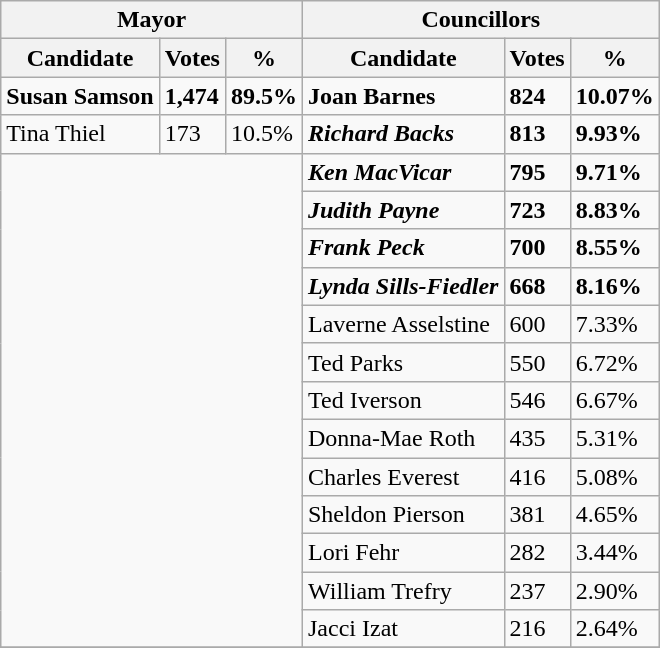<table class="wikitable collapsible collapsed" align="right">
<tr>
<th colspan=3>Mayor</th>
<th colspan=3>Councillors</th>
</tr>
<tr>
<th>Candidate</th>
<th>Votes</th>
<th>%</th>
<th>Candidate</th>
<th>Votes</th>
<th>%</th>
</tr>
<tr>
<td><strong>Susan Samson</strong></td>
<td><strong>1,474</strong></td>
<td><strong>89.5%</strong></td>
<td><strong>Joan Barnes</strong></td>
<td><strong>824</strong></td>
<td><strong>10.07%</strong></td>
</tr>
<tr>
<td>Tina Thiel</td>
<td>173</td>
<td>10.5%</td>
<td><strong><em>Richard Backs</em></strong></td>
<td><strong>813</strong></td>
<td><strong>9.93%</strong></td>
</tr>
<tr>
<td rowspan=13 colspan=3></td>
<td><strong><em>Ken MacVicar</em></strong></td>
<td><strong>795</strong></td>
<td><strong>9.71%</strong></td>
</tr>
<tr>
<td><strong><em>Judith Payne</em></strong></td>
<td><strong>723</strong></td>
<td><strong>8.83%</strong></td>
</tr>
<tr>
<td><strong><em>Frank Peck</em></strong></td>
<td><strong>700</strong></td>
<td><strong>8.55%</strong></td>
</tr>
<tr>
<td><strong><em>Lynda Sills-Fiedler</em></strong></td>
<td><strong>668</strong></td>
<td><strong>8.16%</strong></td>
</tr>
<tr>
<td>Laverne Asselstine</td>
<td>600</td>
<td>7.33%</td>
</tr>
<tr>
<td>Ted Parks</td>
<td>550</td>
<td>6.72%</td>
</tr>
<tr>
<td>Ted Iverson</td>
<td>546</td>
<td>6.67%</td>
</tr>
<tr>
<td>Donna-Mae Roth</td>
<td>435</td>
<td>5.31%</td>
</tr>
<tr>
<td>Charles Everest</td>
<td>416</td>
<td>5.08%</td>
</tr>
<tr>
<td>Sheldon Pierson</td>
<td>381</td>
<td>4.65%</td>
</tr>
<tr>
<td>Lori Fehr</td>
<td>282</td>
<td>3.44%</td>
</tr>
<tr>
<td>William Trefry</td>
<td>237</td>
<td>2.90%</td>
</tr>
<tr>
<td>Jacci Izat</td>
<td>216</td>
<td>2.64%</td>
</tr>
<tr>
</tr>
</table>
